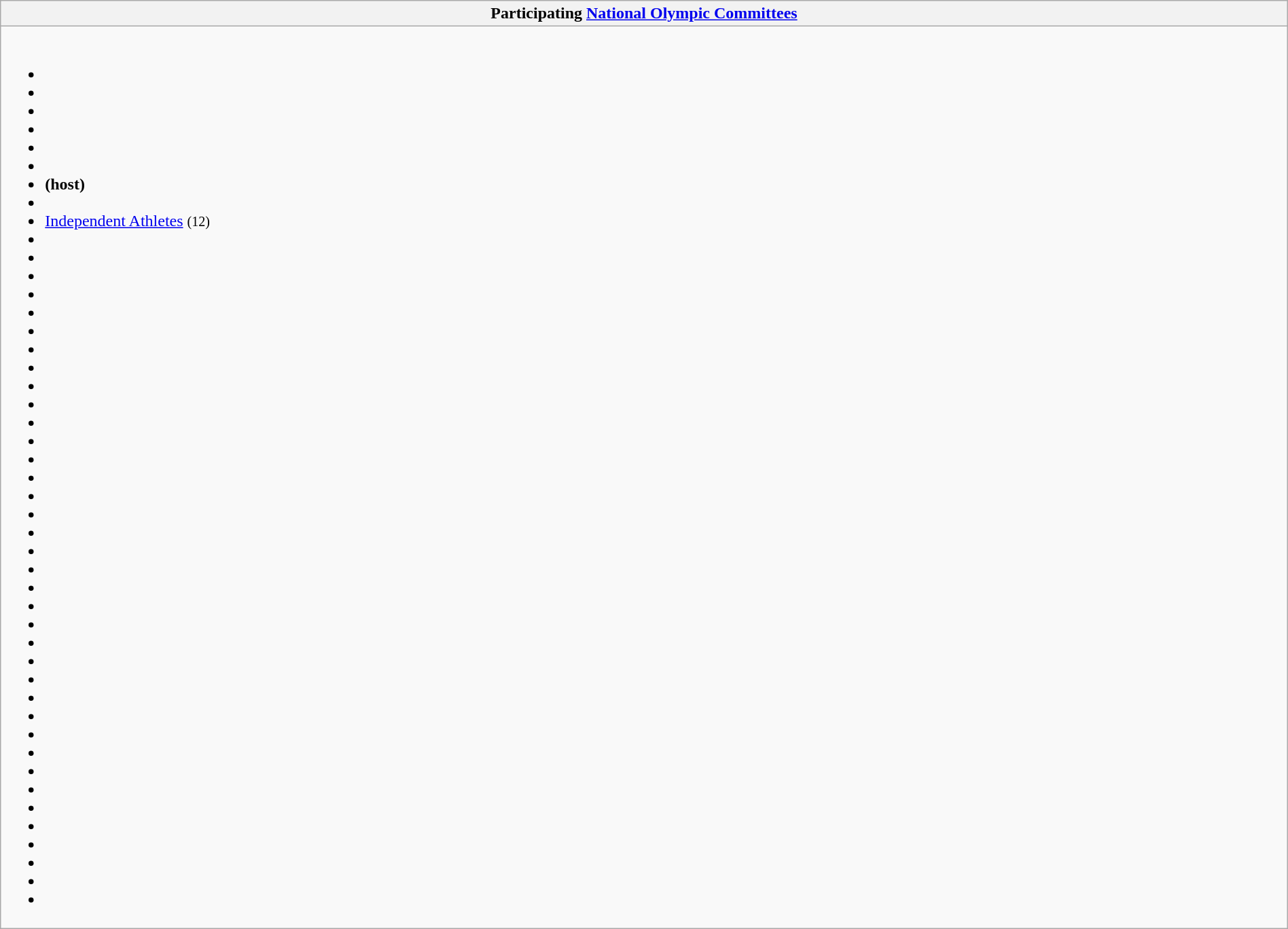<table class="wikitable collapsible" style="width:100%;">
<tr>
<th>Participating <a href='#'>National Olympic Committees</a></th>
</tr>
<tr>
<td><br><ul><li></li><li></li><li></li><li></li><li></li><li></li><li> <strong>(host)</strong></li><li></li><li> <a href='#'>Independent Athletes</a> <small>(12)</small></li><li></li><li></li><li></li><li></li><li></li><li></li><li></li><li></li><li></li><li></li><li></li><li></li><li></li><li></li><li></li><li></li><li></li><li></li><li></li><li></li><li></li><li></li><li></li><li></li><li></li><li></li><li></li><li></li><li></li><li></li><li></li><li></li><li></li><li></li><li></li><li></li><li></li></ul></td>
</tr>
</table>
